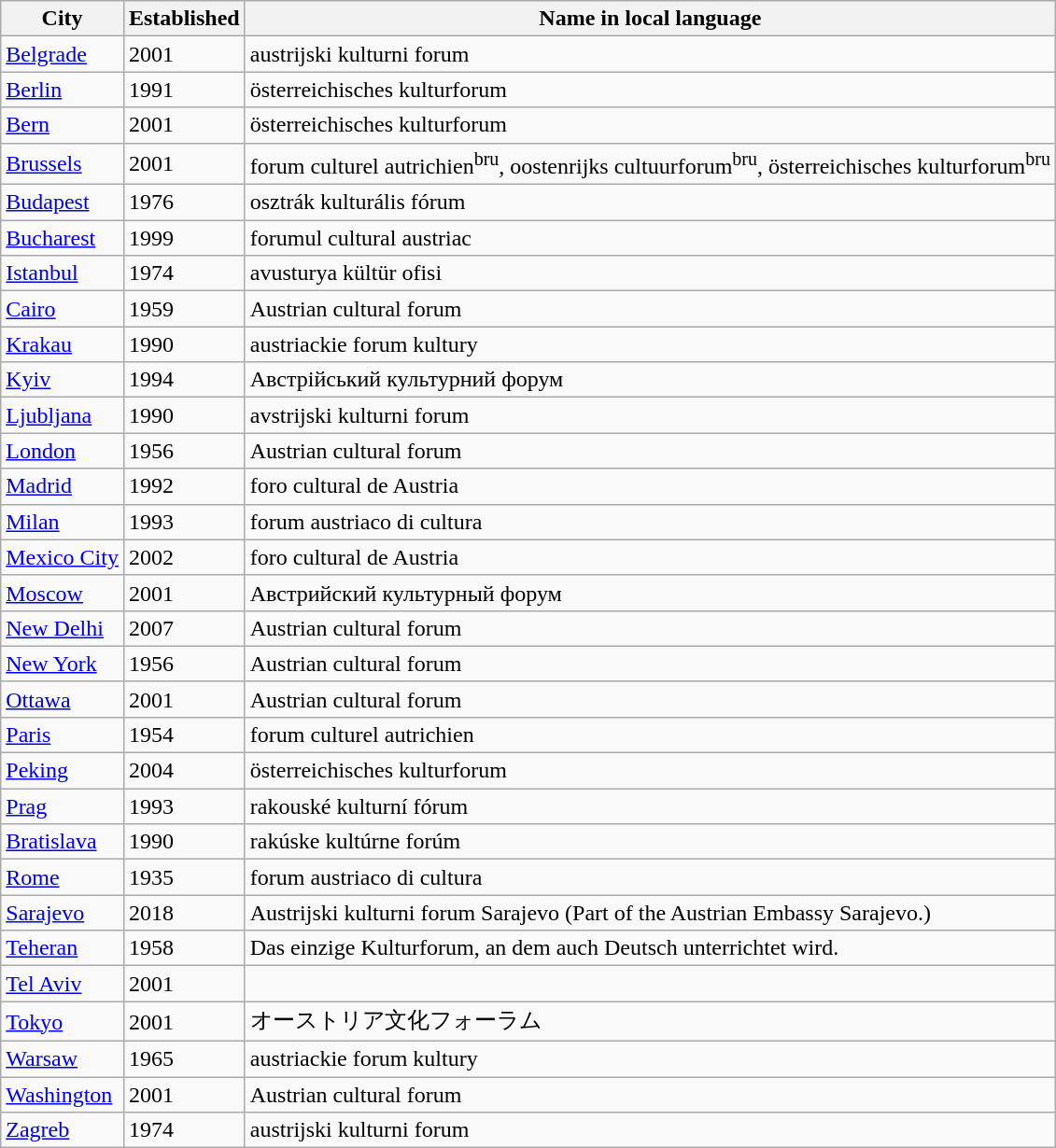<table class="wikitable">
<tr ---->
<th>City</th>
<th>Established</th>
<th>Name in local language</th>
</tr>
<tr ---->
<td><a href='#'>Belgrade</a></td>
<td>2001</td>
<td>austrijski kulturni forum</td>
</tr>
<tr ---->
<td><a href='#'>Berlin</a></td>
<td>1991</td>
<td>österreichisches kulturforum</td>
</tr>
<tr ---->
<td><a href='#'>Bern</a></td>
<td>2001</td>
<td>österreichisches kulturforum</td>
</tr>
<tr ---->
<td><a href='#'>Brussels</a></td>
<td>2001</td>
<td>forum culturel autrichien<sup>bru</sup>, oostenrijks cultuurforum<sup>bru</sup>, österreichisches kulturforum<sup>bru</sup> </td>
</tr>
<tr ---->
<td><a href='#'>Budapest</a></td>
<td>1976</td>
<td>osztrák kulturális fórum</td>
</tr>
<tr ---->
<td><a href='#'>Bucharest</a></td>
<td>1999</td>
<td>forumul cultural austriac</td>
</tr>
<tr ---->
<td><a href='#'>Istanbul</a></td>
<td>1974</td>
<td>avusturya kültür ofisi</td>
</tr>
<tr ---->
<td><a href='#'>Cairo</a></td>
<td>1959</td>
<td>Austrian cultural forum</td>
</tr>
<tr ---->
<td><a href='#'>Krakau</a></td>
<td>1990</td>
<td>austriackie forum kultury</td>
</tr>
<tr ---->
<td><a href='#'>Kyiv</a></td>
<td>1994</td>
<td>Австрійський культурний форум</td>
</tr>
<tr ---->
<td><a href='#'>Ljubljana</a></td>
<td>1990</td>
<td>avstrijski kulturni forum</td>
</tr>
<tr ---->
<td><a href='#'>London</a></td>
<td>1956</td>
<td>Austrian cultural forum</td>
</tr>
<tr ---->
<td><a href='#'>Madrid</a></td>
<td>1992</td>
<td>foro cultural de Austria</td>
</tr>
<tr ---->
<td><a href='#'>Milan</a></td>
<td>1993</td>
<td>forum austriaco di cultura</td>
</tr>
<tr ---->
<td><a href='#'>Mexico City</a></td>
<td>2002</td>
<td>foro cultural de Austria</td>
</tr>
<tr ---->
<td><a href='#'>Moscow</a></td>
<td>2001</td>
<td>Австрийский культурный форум</td>
</tr>
<tr ---->
<td><a href='#'>New Delhi</a></td>
<td>2007</td>
<td>Austrian cultural forum</td>
</tr>
<tr ---->
<td><a href='#'>New York</a></td>
<td>1956</td>
<td>Austrian cultural forum</td>
</tr>
<tr ---->
<td><a href='#'>Ottawa</a></td>
<td>2001</td>
<td>Austrian cultural forum</td>
</tr>
<tr ---->
<td><a href='#'>Paris</a></td>
<td>1954</td>
<td>forum culturel autrichien</td>
</tr>
<tr ---->
<td><a href='#'>Peking</a></td>
<td>2004</td>
<td österreichische botschaft peking>österreichisches kulturforum</td>
</tr>
<tr ---->
<td><a href='#'>Prag</a></td>
<td>1993</td>
<td>rakouské kulturní fórum</td>
</tr>
<tr ---->
<td><a href='#'>Bratislava</a></td>
<td>1990</td>
<td>rakúske kultúrne forúm</td>
</tr>
<tr ---->
<td><a href='#'>Rome</a></td>
<td>1935</td>
<td>forum austriaco di cultura</td>
</tr>
<tr ---->
<td><a href='#'>Sarajevo</a></td>
<td>2018</td>
<td>Austrijski kulturni forum Sarajevo (Part of the Austrian Embassy Sarajevo.)</td>
</tr>
<tr ---->
<td><a href='#'>Teheran</a></td>
<td>1958</td>
<td>Das einzige Kulturforum, an dem auch Deutsch unterrichtet wird.</td>
</tr>
<tr ---->
<td><a href='#'>Tel Aviv</a></td>
<td>2001</td>
<td></td>
</tr>
<tr ---->
<td><a href='#'>Tokyo</a></td>
<td>2001</td>
<td>オーストリア文化フォーラム</td>
</tr>
<tr ---->
<td><a href='#'>Warsaw</a></td>
<td>1965</td>
<td>austriackie forum kultury</td>
</tr>
<tr ---->
<td><a href='#'>Washington</a></td>
<td>2001</td>
<td>Austrian cultural forum</td>
</tr>
<tr ---->
<td><a href='#'>Zagreb</a></td>
<td>1974</td>
<td>austrijski kulturni forum</td>
</tr>
</table>
